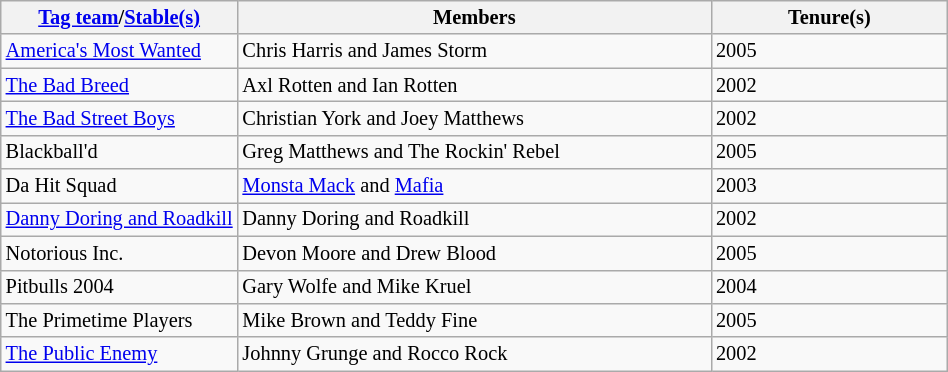<table style="font-size: 85%; text-align: left;" class="wikitable">
<tr>
<th width="25%"><a href='#'>Tag team</a>/<a href='#'>Stable(s)</a></th>
<th width="50%">Members</th>
<th width="25%">Tenure(s)</th>
</tr>
<tr>
<td><a href='#'>America's Most Wanted</a></td>
<td>Chris Harris and James Storm</td>
<td>2005</td>
</tr>
<tr>
<td><a href='#'>The Bad Breed</a></td>
<td>Axl Rotten and Ian Rotten</td>
<td>2002</td>
</tr>
<tr>
<td><a href='#'>The Bad Street Boys</a></td>
<td>Christian York and Joey Matthews</td>
<td>2002</td>
</tr>
<tr>
<td>Blackball'd</td>
<td>Greg Matthews and The Rockin' Rebel</td>
<td>2005</td>
</tr>
<tr>
<td>Da Hit Squad</td>
<td><a href='#'>Monsta Mack</a> and <a href='#'>Mafia</a></td>
<td>2003</td>
</tr>
<tr>
<td><a href='#'>Danny Doring and Roadkill</a></td>
<td>Danny Doring and Roadkill</td>
<td>2002</td>
</tr>
<tr>
<td>Notorious Inc.</td>
<td>Devon Moore and Drew Blood</td>
<td>2005</td>
</tr>
<tr>
<td>Pitbulls 2004</td>
<td>Gary Wolfe and Mike Kruel</td>
<td>2004</td>
</tr>
<tr>
<td>The Primetime Players</td>
<td>Mike Brown and Teddy Fine</td>
<td>2005</td>
</tr>
<tr>
<td><a href='#'>The Public Enemy</a></td>
<td>Johnny Grunge and Rocco Rock</td>
<td>2002</td>
</tr>
</table>
